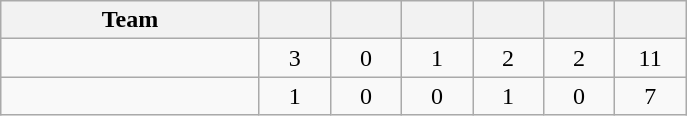<table class="wikitable" style="text-align:center;">
<tr>
<th width=165>Team</th>
<th width=40></th>
<th width=40></th>
<th width=40></th>
<th width=40></th>
<th width=40></th>
<th width=40></th>
</tr>
<tr>
<td align=left></td>
<td>3</td>
<td>0</td>
<td>1</td>
<td>2</td>
<td>2</td>
<td>11</td>
</tr>
<tr>
<td align=left></td>
<td>1</td>
<td>0</td>
<td>0</td>
<td>1</td>
<td>0</td>
<td>7</td>
</tr>
</table>
